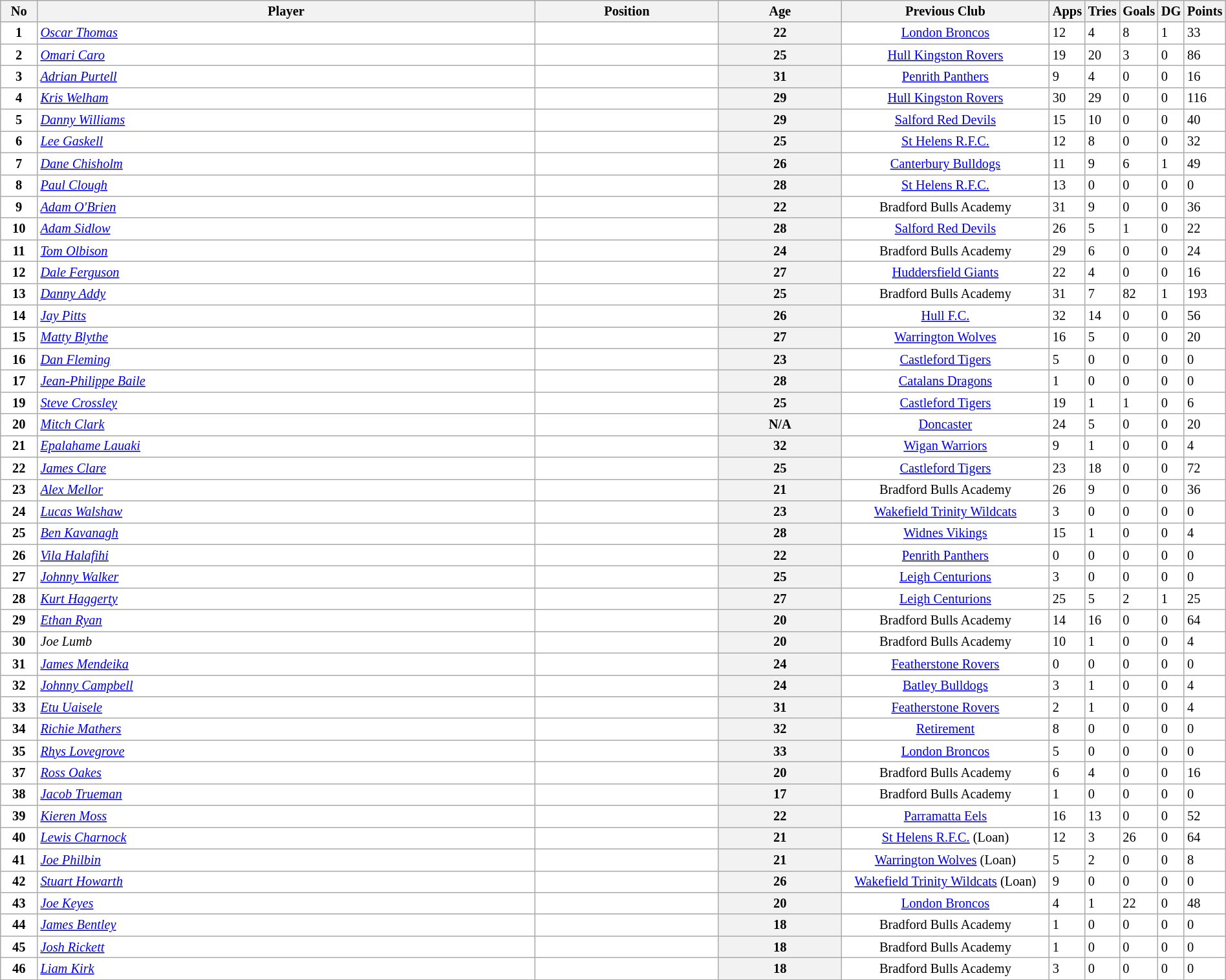<table class="wikitable sortable"  style="width:100%; font-size:85%;">
<tr style="background:#efefef;">
<th width=3%>No</th>
<th !width=47%>Player</th>
<th width=15%>Position</th>
<th width=1%>Age</th>
<th width=17%>Previous Club</th>
<th style="width:20px;">Apps</th>
<th style="width:20px;">Tries</th>
<th style="width:20px;">Goals</th>
<th style="width:20px;">DG</th>
<th style="width:20px;">Points</th>
</tr>
<tr style="background:#fff;">
<td align=center><strong>1</strong></td>
<td><em><a href='#'>Oscar Thomas</a></em></td>
<td align=center></td>
<th width=10%>22</th>
<td align=center><a href='#'>London Broncos</a></td>
<td align=centre>12</td>
<td align=centre>4</td>
<td align=centre>8</td>
<td align=centre>1</td>
<td align=centre>33</td>
</tr>
<tr style="background:#fff;">
<td align=center><strong>2</strong></td>
<td><em><a href='#'>Omari Caro</a></em></td>
<td align=center></td>
<th width=10%>25</th>
<td align=center><a href='#'>Hull Kingston Rovers</a></td>
<td align=centre>19</td>
<td align=centre>20</td>
<td align=centre>3</td>
<td align=centre>0</td>
<td align=centre>86</td>
</tr>
<tr style="background:#fff;">
<td align=center><strong>3</strong></td>
<td><em><a href='#'>Adrian Purtell</a></em></td>
<td align=center></td>
<th width=10%>31</th>
<td align=center><a href='#'>Penrith Panthers</a></td>
<td align=centre>9</td>
<td align=centre>4</td>
<td align=centre>0</td>
<td align=centre>0</td>
<td align=centre>16</td>
</tr>
<tr style="background:#fff;">
<td align=center><strong>4</strong></td>
<td><em><a href='#'>Kris Welham</a></em></td>
<td align=center></td>
<th width=10%>29</th>
<td align=center><a href='#'>Hull Kingston Rovers</a></td>
<td align=centre>30</td>
<td align=centre>29</td>
<td align=centre>0</td>
<td align=centre>0</td>
<td align=centre>116</td>
</tr>
<tr style="background:#fff;">
<td align=center><strong>5</strong></td>
<td><em><a href='#'>Danny Williams</a></em></td>
<td align=center></td>
<th width=10%>29</th>
<td align=center><a href='#'>Salford Red Devils</a></td>
<td align=centre>15</td>
<td align=centre>10</td>
<td align=centre>0</td>
<td align=centre>0</td>
<td align=centre>40</td>
</tr>
<tr style="background:#fff;">
<td align=center><strong>6</strong></td>
<td><em><a href='#'>Lee Gaskell</a></em></td>
<td align=center></td>
<th width=10%>25</th>
<td align=center><a href='#'>St Helens R.F.C.</a></td>
<td align=centre>12</td>
<td align=centre>8</td>
<td align=centre>0</td>
<td align=centre>0</td>
<td align=centre>32</td>
</tr>
<tr style="background:#fff;">
<td align=center><strong>7</strong></td>
<td><em><a href='#'>Dane Chisholm</a></em></td>
<td align=center></td>
<th width=10%>26</th>
<td align=center><a href='#'>Canterbury Bulldogs</a></td>
<td align=centre>11</td>
<td align=centre>9</td>
<td align=centre>6</td>
<td align=centre>1</td>
<td align=centre>49</td>
</tr>
<tr style="background:#fff;">
<td align=center><strong>8</strong></td>
<td><em><a href='#'>Paul Clough</a></em></td>
<td align=center></td>
<th width=10%>28</th>
<td align=center><a href='#'>St Helens R.F.C.</a></td>
<td align=centre>13</td>
<td align=centre>0</td>
<td align=centre>0</td>
<td align=centre>0</td>
<td align=centre>0</td>
</tr>
<tr style="background:#fff;">
<td align=center><strong>9</strong></td>
<td><em><a href='#'>Adam O'Brien</a></em></td>
<td align=center></td>
<th width=10%>22</th>
<td align=center>Bradford Bulls Academy</td>
<td align=centre>31</td>
<td align=centre>9</td>
<td align=centre>0</td>
<td align=centre>0</td>
<td align=centre>36</td>
</tr>
<tr style="background:#fff;">
<td align=center><strong>10</strong></td>
<td><em><a href='#'>Adam Sidlow</a></em></td>
<td align=center></td>
<th width=10%>28</th>
<td align=center><a href='#'>Salford Red Devils</a></td>
<td align=centre>26</td>
<td align=centre>5</td>
<td align=centre>1</td>
<td align=centre>0</td>
<td align=centre>22</td>
</tr>
<tr style="background:#fff;">
<td align=center><strong>11</strong></td>
<td><em><a href='#'>Tom Olbison</a></em></td>
<td align=center></td>
<th width=10%>24</th>
<td align=center>Bradford Bulls Academy</td>
<td align=centre>29</td>
<td align=centre>6</td>
<td align=centre>0</td>
<td align=centre>0</td>
<td align=centre>24</td>
</tr>
<tr style="background:#fff;">
<td align=center><strong>12</strong></td>
<td><em><a href='#'>Dale Ferguson</a></em></td>
<td align=center></td>
<th width=10%>27</th>
<td align=center><a href='#'>Huddersfield Giants</a></td>
<td align=centre>22</td>
<td align=centre>4</td>
<td align=centre>0</td>
<td align=centre>0</td>
<td align=centre>16</td>
</tr>
<tr style="background:#fff;">
<td align=center><strong>13</strong></td>
<td><em><a href='#'>Danny Addy</a></em></td>
<td align=center></td>
<th width=10%>25</th>
<td align=center>Bradford Bulls Academy</td>
<td align=centre>31</td>
<td align=centre>7</td>
<td align=centre>82</td>
<td align=centre>1</td>
<td align=centre>193</td>
</tr>
<tr style="background:#fff;">
<td align=center><strong>14</strong></td>
<td><em><a href='#'>Jay Pitts</a></em></td>
<td align=center></td>
<th width=10%>26</th>
<td align=center><a href='#'>Hull F.C.</a></td>
<td align=centre>32</td>
<td align=centre>14</td>
<td align=centre>0</td>
<td align=centre>0</td>
<td align=centre>56</td>
</tr>
<tr style="background:#fff;">
<td align=center><strong>15</strong></td>
<td><em><a href='#'>Matty Blythe</a></em></td>
<td align=center></td>
<th width=10%>27</th>
<td align=center><a href='#'>Warrington Wolves</a></td>
<td align=centre>16</td>
<td align=centre>5</td>
<td align=centre>0</td>
<td align=centre>0</td>
<td align=centre>20</td>
</tr>
<tr style="background:#fff;">
<td align=center><strong>16</strong></td>
<td><em><a href='#'>Dan Fleming</a></em></td>
<td align=center></td>
<th width=10%>23</th>
<td align=center><a href='#'>Castleford Tigers</a></td>
<td align=centre>5</td>
<td align=centre>0</td>
<td align=centre>0</td>
<td align=centre>0</td>
<td align=centre>0</td>
</tr>
<tr style="background:#fff;">
<td align=center><strong>17</strong></td>
<td><em><a href='#'>Jean-Philippe Baile</a></em></td>
<td align=center></td>
<th width=10%>28</th>
<td align=center><a href='#'>Catalans Dragons</a></td>
<td align=centre>1</td>
<td align=centre>0</td>
<td align=centre>0</td>
<td align=centre>0</td>
<td align=centre>0</td>
</tr>
<tr style="background:#fff;">
<td align=center><strong>19</strong></td>
<td><em><a href='#'>Steve Crossley</a></em></td>
<td align=center></td>
<th width=10%>25</th>
<td align=center><a href='#'>Castleford Tigers</a></td>
<td align=centre>19</td>
<td align=centre>1</td>
<td align=centre>1</td>
<td align=centre>0</td>
<td align=centre>6</td>
</tr>
<tr style="background:#fff;">
<td align=center><strong>20</strong></td>
<td><em><a href='#'>Mitch Clark</a></em></td>
<td align=center></td>
<th width=10%>N/A</th>
<td align=center><a href='#'>Doncaster</a></td>
<td align=centre>24</td>
<td align=centre>5</td>
<td align=centre>0</td>
<td align=centre>0</td>
<td align=centre>20</td>
</tr>
<tr style="background:#fff;">
<td align=center><strong>21</strong></td>
<td><em><a href='#'>Epalahame Lauaki</a></em></td>
<td align=center></td>
<th width=10%>32</th>
<td align=center><a href='#'>Wigan Warriors</a></td>
<td align=centre>9</td>
<td align=centre>1</td>
<td align=centre>0</td>
<td align=centre>0</td>
<td align=centre>4</td>
</tr>
<tr style="background:#fff;">
<td align=center><strong>22</strong></td>
<td><em><a href='#'>James Clare</a></em></td>
<td align=center></td>
<th width=10%>25</th>
<td align=center><a href='#'>Castleford Tigers</a></td>
<td align=centre>23</td>
<td align=centre>18</td>
<td align=centre>0</td>
<td align=centre>0</td>
<td align=centre>72</td>
</tr>
<tr style="background:#fff;">
<td align=center><strong>23</strong></td>
<td><em><a href='#'>Alex Mellor</a></em></td>
<td align=center></td>
<th width=10%>21</th>
<td align=center>Bradford Bulls Academy</td>
<td align=centre>26</td>
<td align=centre>9</td>
<td align=centre>0</td>
<td align=centre>0</td>
<td align=centre>36</td>
</tr>
<tr style="background:#fff;">
<td align=center><strong>24</strong></td>
<td><em><a href='#'>Lucas Walshaw</a></em></td>
<td align=center></td>
<th width=10%>23</th>
<td align=center><a href='#'>Wakefield Trinity Wildcats</a></td>
<td align=centre>3</td>
<td align=centre>0</td>
<td align=centre>0</td>
<td align=centre>0</td>
<td align=centre>0</td>
</tr>
<tr style="background:#fff;">
<td align=center><strong>25</strong></td>
<td><em><a href='#'>Ben Kavanagh</a></em></td>
<td align=center></td>
<th width=10%>28</th>
<td align=center><a href='#'>Widnes Vikings</a></td>
<td align=centre>15</td>
<td align=centre>1</td>
<td align=centre>0</td>
<td align=centre>0</td>
<td align=centre>4</td>
</tr>
<tr style="background:#fff;">
<td align=center><strong>26</strong></td>
<td><em><a href='#'>Vila Halafihi</a></em></td>
<td align=center></td>
<th width=10%>22</th>
<td align=center><a href='#'>Penrith Panthers</a></td>
<td align=centre>0</td>
<td align=centre>0</td>
<td align=centre>0</td>
<td align=centre>0</td>
<td align=centre>0</td>
</tr>
<tr style="background:#fff;">
<td align=center><strong>27</strong></td>
<td><em><a href='#'>Johnny Walker</a></em></td>
<td align=center></td>
<th width=10%>25</th>
<td align=center><a href='#'>Leigh Centurions</a></td>
<td align=centre>3</td>
<td align=centre>0</td>
<td align=centre>0</td>
<td align=centre>0</td>
<td align=centre>0</td>
</tr>
<tr style="background:#fff;">
<td align=center><strong>28</strong></td>
<td><em><a href='#'>Kurt Haggerty</a></em></td>
<td align=center></td>
<th width=10%>27</th>
<td align=center><a href='#'>Leigh Centurions</a></td>
<td align=centre>25</td>
<td align=centre>5</td>
<td align=centre>2</td>
<td align=centre>1</td>
<td align=centre>25</td>
</tr>
<tr style="background:#fff;">
<td align=center><strong>29</strong></td>
<td><em><a href='#'>Ethan Ryan</a></em></td>
<td align=center></td>
<th width=10%>20</th>
<td align=center>Bradford Bulls Academy</td>
<td align=centre>14</td>
<td align=centre>16</td>
<td align=centre>0</td>
<td align=centre>0</td>
<td align=centre>64</td>
</tr>
<tr style="background:#fff;">
<td align=center><strong>30</strong></td>
<td><em>Joe Lumb</em></td>
<td align=center></td>
<th width=10%>20</th>
<td align=center>Bradford Bulls Academy</td>
<td align=centre>10</td>
<td align=centre>1</td>
<td align=centre>0</td>
<td align=centre>0</td>
<td align=centre>4</td>
</tr>
<tr style="background:#fff;">
<td align=center><strong>31</strong></td>
<td><em><a href='#'>James Mendeika</a></em></td>
<td align=center></td>
<th width=10%>24</th>
<td align=center><a href='#'>Featherstone Rovers</a></td>
<td align=centre>0</td>
<td align=centre>0</td>
<td align=centre>0</td>
<td align=centre>0</td>
<td align=centre>0</td>
</tr>
<tr style="background:#fff;">
<td align=center><strong>32</strong></td>
<td><em><a href='#'>Johnny Campbell</a></em></td>
<td align=center></td>
<th width=10%>24</th>
<td align=center><a href='#'>Batley Bulldogs</a></td>
<td align=centre>3</td>
<td align=centre>1</td>
<td align=centre>0</td>
<td align=centre>0</td>
<td align=centre>4</td>
</tr>
<tr style="background:#fff;">
<td align=center><strong>33</strong></td>
<td><em><a href='#'>Etu Uaisele</a></em></td>
<td align=center></td>
<th width=10%>31</th>
<td align=center><a href='#'>Featherstone Rovers</a></td>
<td align=centre>2</td>
<td align=centre>1</td>
<td align=centre>0</td>
<td align=centre>0</td>
<td align=centre>4</td>
</tr>
<tr style="background:#fff;">
<td align=center><strong>34</strong></td>
<td><em><a href='#'>Richie Mathers</a></em></td>
<td align=center></td>
<th width=10%>32</th>
<td align=center><a href='#'>Retirement</a></td>
<td align=centre>8</td>
<td align=centre>0</td>
<td align=centre>0</td>
<td align=centre>0</td>
<td align=centre>0</td>
</tr>
<tr style="background:#fff;">
<td align=center><strong>35</strong></td>
<td><em><a href='#'>Rhys Lovegrove</a></em></td>
<td align=center></td>
<th width=10%>33</th>
<td align=center><a href='#'>London Broncos</a></td>
<td align=centre>5</td>
<td align=centre>0</td>
<td align=centre>0</td>
<td align=centre>0</td>
<td align=centre>0</td>
</tr>
<tr style="background:#fff;">
<td align=center><strong>37</strong></td>
<td><em><a href='#'>Ross Oakes</a></em></td>
<td align=center></td>
<th width=10%>20</th>
<td align=center>Bradford Bulls Academy</td>
<td align=centre>6</td>
<td align=centre>4</td>
<td align=centre>0</td>
<td align=centre>0</td>
<td align=centre>16</td>
</tr>
<tr style="background:#fff;">
<td align=center><strong>38</strong></td>
<td><em><a href='#'>Jacob Trueman</a></em></td>
<td align=center></td>
<th width=10%>17</th>
<td align=center>Bradford Bulls Academy</td>
<td align=centre>1</td>
<td align=centre>0</td>
<td align=centre>0</td>
<td align=centre>0</td>
<td align=centre>0</td>
</tr>
<tr style="background:#fff;">
<td align=center><strong>39</strong></td>
<td><em><a href='#'>Kieren Moss</a></em></td>
<td align=center></td>
<th width=10%>22</th>
<td align=center><a href='#'>Parramatta Eels</a></td>
<td align=centre>16</td>
<td align=centre>13</td>
<td align=centre>0</td>
<td align=centre>0</td>
<td align=centre>52</td>
</tr>
<tr style="background:#fff;">
<td align=center><strong>40</strong></td>
<td><em><a href='#'>Lewis Charnock</a></em></td>
<td align=center></td>
<th width=10%>21</th>
<td align=center><a href='#'>St Helens R.F.C.</a> (Loan)</td>
<td align=centre>12</td>
<td align=centre>3</td>
<td align=centre>26</td>
<td align=centre>0</td>
<td align=centre>64</td>
</tr>
<tr style="background:#fff;">
<td align=center><strong>41</strong></td>
<td><em><a href='#'>Joe Philbin</a></em></td>
<td align=center></td>
<th width=10%>21</th>
<td align=center><a href='#'>Warrington Wolves</a> (Loan)</td>
<td align=centre>5</td>
<td align=centre>2</td>
<td align=centre>0</td>
<td align=centre>0</td>
<td align=centre>8</td>
</tr>
<tr style="background:#fff;">
<td align=center><strong>42</strong></td>
<td><em><a href='#'>Stuart Howarth</a></em></td>
<td align=center></td>
<th width=10%>26</th>
<td align=center><a href='#'>Wakefield Trinity Wildcats</a> (Loan)</td>
<td align=centre>9</td>
<td align=centre>0</td>
<td align=centre>0</td>
<td align=centre>0</td>
<td align=centre>0</td>
</tr>
<tr style="background:#fff;">
<td align=center><strong>43</strong></td>
<td><em><a href='#'>Joe Keyes</a></em></td>
<td align=center></td>
<th width=10%>20</th>
<td align=center><a href='#'>London Broncos</a></td>
<td align=centre>4</td>
<td align=centre>1</td>
<td align=centre>22</td>
<td align=centre>0</td>
<td align=centre>48</td>
</tr>
<tr style="background:#fff;">
<td align=center><strong>44</strong></td>
<td><em><a href='#'>James Bentley</a></em></td>
<td align=center></td>
<th width=10%>18</th>
<td align=center>Bradford Bulls Academy</td>
<td align=centre>1</td>
<td align=centre>0</td>
<td align=centre>0</td>
<td align=centre>0</td>
<td align=centre>0</td>
</tr>
<tr style="background:#fff;">
<td align=center><strong>45</strong></td>
<td><em><a href='#'>Josh Rickett</a></em></td>
<td align=center></td>
<th width=10%>18</th>
<td align=center>Bradford Bulls Academy</td>
<td align=centre>1</td>
<td align=centre>0</td>
<td align=centre>0</td>
<td align=centre>0</td>
<td align=centre>0</td>
</tr>
<tr style="background:#fff;">
<td align=center><strong>46</strong></td>
<td><em><a href='#'>Liam Kirk</a></em></td>
<td align=center></td>
<th width=10%>18</th>
<td align=center>Bradford Bulls Academy</td>
<td align=centre>3</td>
<td align=centre>0</td>
<td align=centre>0</td>
<td align=centre>0</td>
<td align=centre>0</td>
</tr>
</table>
